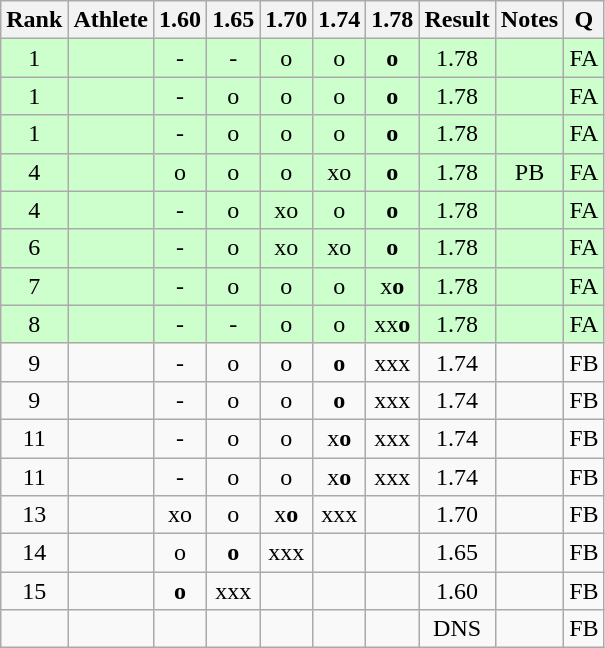<table class="wikitable" style="text-align:center">
<tr>
<th>Rank</th>
<th>Athlete</th>
<th>1.60</th>
<th>1.65</th>
<th>1.70</th>
<th>1.74</th>
<th>1.78</th>
<th>Result</th>
<th>Notes</th>
<th>Q</th>
</tr>
<tr bgcolor=ccffcc>
<td>1</td>
<td align=left></td>
<td>-</td>
<td>-</td>
<td>o</td>
<td>o</td>
<td><strong>o</strong></td>
<td>1.78</td>
<td></td>
<td>FA</td>
</tr>
<tr bgcolor=ccffcc>
<td>1</td>
<td align=left></td>
<td>-</td>
<td>o</td>
<td>o</td>
<td>o</td>
<td><strong>o</strong></td>
<td>1.78</td>
<td></td>
<td>FA</td>
</tr>
<tr bgcolor=ccffcc>
<td>1</td>
<td align=left></td>
<td>-</td>
<td>o</td>
<td>o</td>
<td>o</td>
<td><strong>o</strong></td>
<td>1.78</td>
<td></td>
<td>FA</td>
</tr>
<tr bgcolor=ccffcc>
<td>4</td>
<td align=left></td>
<td>o</td>
<td>o</td>
<td>o</td>
<td>xo</td>
<td><strong>o</strong></td>
<td>1.78</td>
<td>PB</td>
<td>FA</td>
</tr>
<tr bgcolor=ccffcc>
<td>4</td>
<td align=left></td>
<td>-</td>
<td>o</td>
<td>xo</td>
<td>o</td>
<td><strong>o</strong></td>
<td>1.78</td>
<td></td>
<td>FA</td>
</tr>
<tr bgcolor=ccffcc>
<td>6</td>
<td align=left></td>
<td>-</td>
<td>o</td>
<td>xo</td>
<td>xo</td>
<td><strong>o</strong></td>
<td>1.78</td>
<td></td>
<td>FA</td>
</tr>
<tr bgcolor=ccffcc>
<td>7</td>
<td align=left></td>
<td>-</td>
<td>o</td>
<td>o</td>
<td>o</td>
<td>x<strong>o</strong></td>
<td>1.78</td>
<td></td>
<td>FA</td>
</tr>
<tr bgcolor=ccffcc>
<td>8</td>
<td align=left></td>
<td>-</td>
<td>-</td>
<td>o</td>
<td>o</td>
<td>xx<strong>o</strong></td>
<td>1.78</td>
<td></td>
<td>FA</td>
</tr>
<tr>
<td>9</td>
<td align=left></td>
<td>-</td>
<td>o</td>
<td>o</td>
<td><strong>o</strong></td>
<td>xxx</td>
<td>1.74</td>
<td></td>
<td>FB</td>
</tr>
<tr>
<td>9</td>
<td align=left></td>
<td>-</td>
<td>o</td>
<td>o</td>
<td><strong>o</strong></td>
<td>xxx</td>
<td>1.74</td>
<td></td>
<td>FB</td>
</tr>
<tr>
<td>11</td>
<td align=left></td>
<td>-</td>
<td>o</td>
<td>o</td>
<td>x<strong>o</strong></td>
<td>xxx</td>
<td>1.74</td>
<td></td>
<td>FB</td>
</tr>
<tr>
<td>11</td>
<td align=left></td>
<td>-</td>
<td>o</td>
<td>o</td>
<td>x<strong>o</strong></td>
<td>xxx</td>
<td>1.74</td>
<td></td>
<td>FB</td>
</tr>
<tr>
<td>13</td>
<td align=left></td>
<td>xo</td>
<td>o</td>
<td>x<strong>o</strong></td>
<td>xxx</td>
<td></td>
<td>1.70</td>
<td></td>
<td>FB</td>
</tr>
<tr>
<td>14</td>
<td align=left></td>
<td>o</td>
<td><strong>o</strong></td>
<td>xxx</td>
<td></td>
<td></td>
<td>1.65</td>
<td></td>
<td>FB</td>
</tr>
<tr>
<td>15</td>
<td align=left></td>
<td><strong>o</strong></td>
<td>xxx</td>
<td></td>
<td></td>
<td></td>
<td>1.60</td>
<td></td>
<td>FB</td>
</tr>
<tr>
<td></td>
<td align=left></td>
<td></td>
<td></td>
<td></td>
<td></td>
<td></td>
<td>DNS</td>
<td></td>
<td>FB</td>
</tr>
</table>
